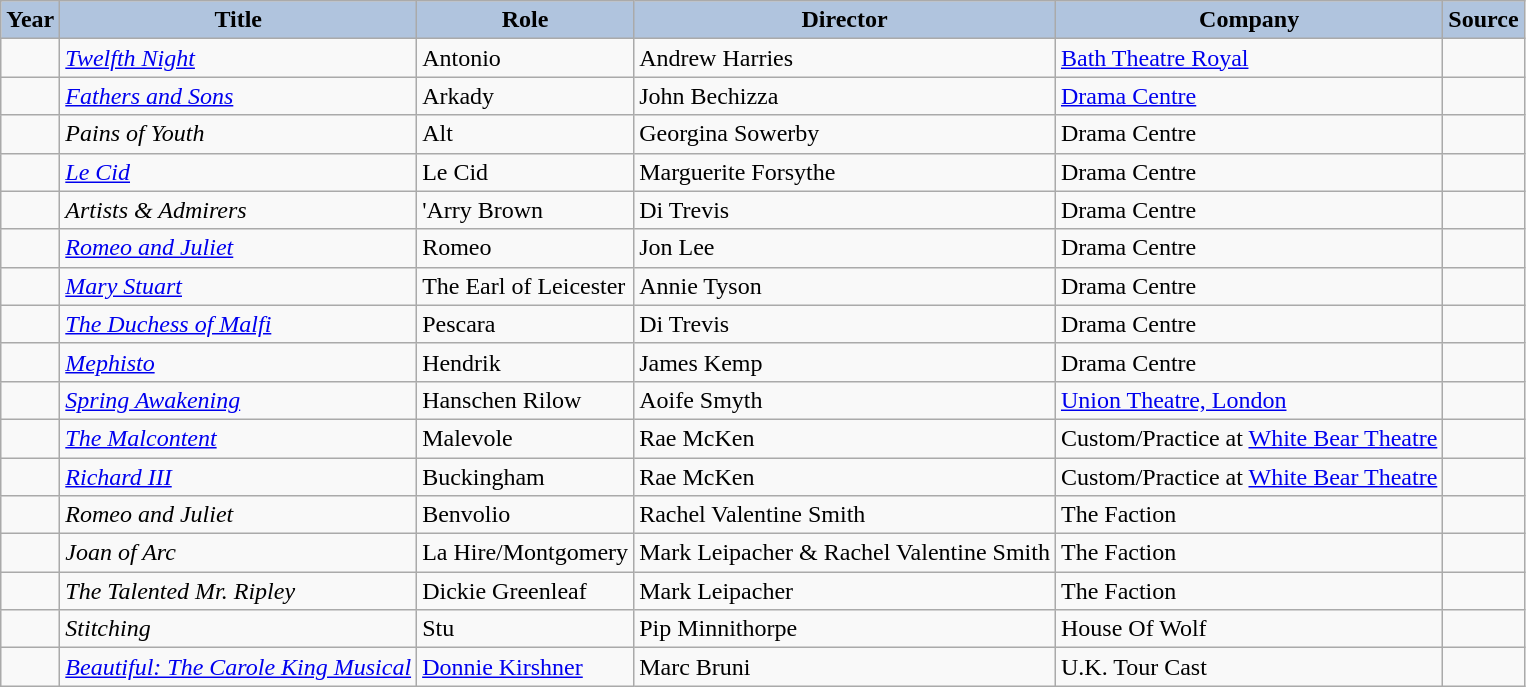<table class="wikitable sortable plainrowheaders" style="width=100%;  font-size: 100%;">
<tr>
<th style="background:#b0c4de;">Year</th>
<th style="background:#b0c4de;">Title</th>
<th style="background:#b0c4de;">Role</th>
<th style="background:#b0c4de;">Director</th>
<th style="background:#b0c4de;">Company</th>
<th style="background:#b0c4de;" class="unsortable">Source</th>
</tr>
<tr>
<td></td>
<td><em><a href='#'>Twelfth Night</a></em></td>
<td>Antonio</td>
<td>Andrew Harries</td>
<td><a href='#'>Bath Theatre Royal</a></td>
<td></td>
</tr>
<tr>
<td></td>
<td><em><a href='#'>Fathers and Sons</a></em></td>
<td>Arkady</td>
<td>John Bechizza</td>
<td><a href='#'>Drama Centre</a></td>
<td></td>
</tr>
<tr>
<td></td>
<td><em>Pains of Youth</em></td>
<td>Alt</td>
<td>Georgina Sowerby</td>
<td>Drama Centre</td>
<td></td>
</tr>
<tr>
<td></td>
<td><em><a href='#'>Le Cid</a></em></td>
<td>Le Cid</td>
<td>Marguerite Forsythe</td>
<td>Drama Centre</td>
<td></td>
</tr>
<tr>
<td></td>
<td><em>Artists & Admirers</em></td>
<td>'Arry Brown</td>
<td>Di Trevis</td>
<td>Drama Centre</td>
<td></td>
</tr>
<tr>
<td></td>
<td><em><a href='#'>Romeo and Juliet</a></em></td>
<td>Romeo</td>
<td>Jon Lee</td>
<td>Drama Centre</td>
<td></td>
</tr>
<tr>
<td></td>
<td><em><a href='#'>Mary Stuart</a></em></td>
<td>The Earl of Leicester</td>
<td>Annie Tyson</td>
<td>Drama Centre</td>
<td></td>
</tr>
<tr>
<td></td>
<td><em><a href='#'>The Duchess of Malfi</a></em></td>
<td>Pescara</td>
<td>Di Trevis</td>
<td>Drama Centre</td>
<td></td>
</tr>
<tr>
<td></td>
<td><em><a href='#'>Mephisto</a></em></td>
<td>Hendrik</td>
<td>James Kemp</td>
<td>Drama Centre</td>
<td></td>
</tr>
<tr>
<td></td>
<td><em><a href='#'>Spring Awakening</a></em></td>
<td>Hanschen Rilow</td>
<td>Aoife Smyth</td>
<td><a href='#'>Union Theatre, London</a></td>
<td></td>
</tr>
<tr>
<td></td>
<td><em><a href='#'>The Malcontent</a></em></td>
<td>Malevole</td>
<td>Rae McKen</td>
<td>Custom/Practice at <a href='#'>White Bear Theatre</a></td>
<td></td>
</tr>
<tr>
<td></td>
<td><em><a href='#'>Richard III</a></em></td>
<td>Buckingham</td>
<td>Rae McKen</td>
<td>Custom/Practice at <a href='#'>White Bear Theatre</a></td>
<td></td>
</tr>
<tr>
<td></td>
<td><em>Romeo and Juliet</em></td>
<td>Benvolio</td>
<td>Rachel Valentine Smith</td>
<td>The Faction</td>
<td></td>
</tr>
<tr>
<td></td>
<td><em>Joan of Arc</em></td>
<td>La Hire/Montgomery</td>
<td>Mark Leipacher & Rachel Valentine Smith</td>
<td>The Faction</td>
<td></td>
</tr>
<tr>
<td></td>
<td><em>The Talented Mr. Ripley</em></td>
<td>Dickie Greenleaf</td>
<td>Mark Leipacher</td>
<td>The Faction</td>
<td></td>
</tr>
<tr>
<td></td>
<td><em>Stitching</em></td>
<td>Stu</td>
<td>Pip Minnithorpe</td>
<td>House Of Wolf</td>
<td></td>
</tr>
<tr>
<td></td>
<td><em><a href='#'>Beautiful: The Carole King Musical</a></em></td>
<td><a href='#'>Donnie Kirshner</a></td>
<td>Marc Bruni</td>
<td>U.K. Tour Cast</td>
<td></td>
</tr>
</table>
